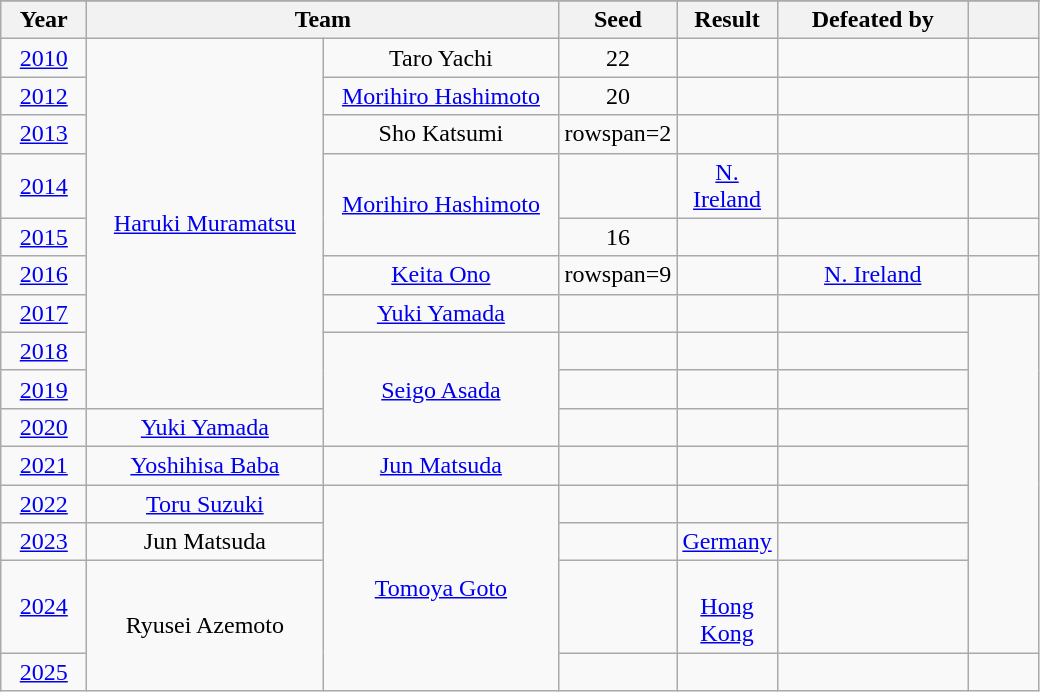<table class="wikitable" style="text-align: center;">
<tr style= "background: #e2e2e2;">
</tr>
<tr style="background: #efefef;">
<th width=50px>Year</th>
<th colspan="2">Team</th>
<th width=50px>Seed</th>
<th width=50px>Result</th>
<th width=120px>Defeated by</th>
<th width=40px></th>
</tr>
<tr>
<td><a href='#'>2010</a></td>
<td rowspan=9 width=150px><a href='#'>Haruki Muramatsu</a></td>
<td width=150px>Taro Yachi</td>
<td>22</td>
<td></td>
<td> </td>
<td></td>
</tr>
<tr>
<td><a href='#'>2012</a></td>
<td><a href='#'>Morihiro Hashimoto</a></td>
<td>20</td>
<td></td>
<td> </td>
<td></td>
</tr>
<tr>
<td><a href='#'>2013</a></td>
<td>Sho Katsumi</td>
<td>rowspan=2 </td>
<td></td>
<td> </td>
<td></td>
</tr>
<tr>
<td><a href='#'>2014</a></td>
<td rowspan=2><a href='#'>Morihiro Hashimoto</a></td>
<td></td>
<td> <a href='#'>N. Ireland</a></td>
<td></td>
</tr>
<tr>
<td><a href='#'>2015</a></td>
<td>16</td>
<td></td>
<td> </td>
<td></td>
</tr>
<tr>
<td><a href='#'>2016</a></td>
<td><a href='#'>Keita Ono</a></td>
<td>rowspan=9 </td>
<td></td>
<td> <a href='#'>N. Ireland</a></td>
<td></td>
</tr>
<tr>
<td><a href='#'>2017</a></td>
<td><a href='#'>Yuki Yamada</a></td>
<td></td>
<td> </td>
<td></td>
</tr>
<tr>
<td><a href='#'>2018</a></td>
<td rowspan=3><a href='#'>Seigo Asada</a></td>
<td></td>
<td> </td>
<td></td>
</tr>
<tr>
<td><a href='#'>2019</a></td>
<td></td>
<td> </td>
<td></td>
</tr>
<tr>
<td><a href='#'>2020</a></td>
<td><a href='#'>Yuki Yamada</a></td>
<td></td>
<td> </td>
<td></td>
</tr>
<tr>
<td><a href='#'>2021</a></td>
<td><a href='#'>Yoshihisa Baba</a></td>
<td><a href='#'>Jun Matsuda</a></td>
<td></td>
<td> </td>
<td></td>
</tr>
<tr>
<td><a href='#'>2022</a></td>
<td><a href='#'>Toru Suzuki</a></td>
<td rowspan=4><a href='#'>Tomoya Goto</a></td>
<td></td>
<td> </td>
<td></td>
</tr>
<tr>
<td><a href='#'>2023</a></td>
<td>Jun Matsuda</td>
<td></td>
<td> <a href='#'>Germany</a></td>
<td></td>
</tr>
<tr>
<td><a href='#'>2024</a></td>
<td rowspan=2>Ryusei Azemoto</td>
<td></td>
<td> <br> <a href='#'>Hong Kong</a></td>
<td></td>
</tr>
<tr>
<td><a href='#'>2025</a></td>
<td></td>
<td></td>
<td></td>
<td></td>
</tr>
</table>
